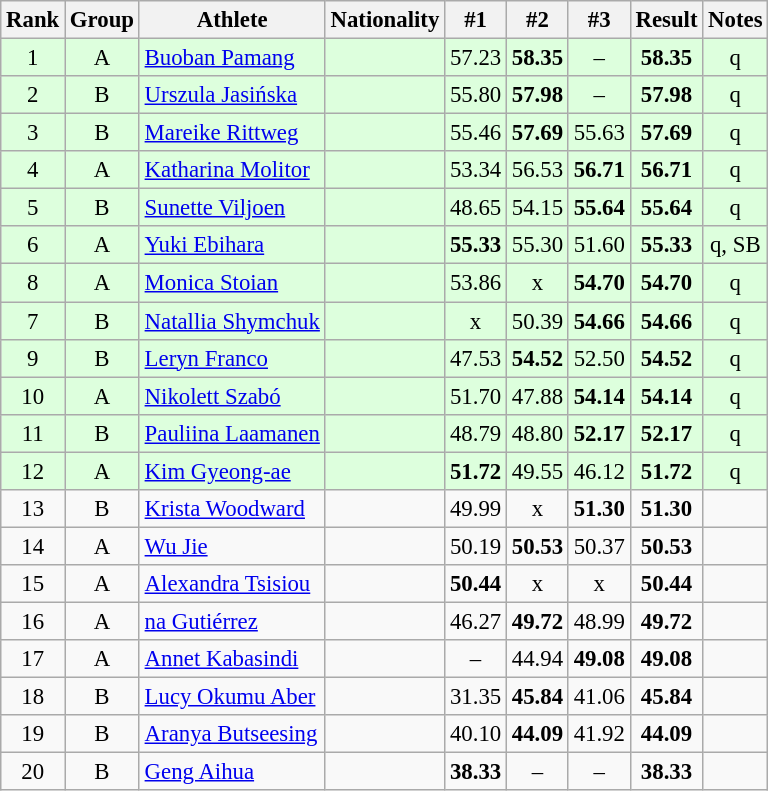<table class="wikitable sortable" style="text-align:center;font-size:95%">
<tr>
<th>Rank</th>
<th>Group</th>
<th>Athlete</th>
<th>Nationality</th>
<th>#1</th>
<th>#2</th>
<th>#3</th>
<th>Result</th>
<th>Notes</th>
</tr>
<tr bgcolor=ddffdd>
<td>1</td>
<td>A</td>
<td align="left"><a href='#'>Buoban Pamang</a></td>
<td align=left></td>
<td>57.23</td>
<td><strong>58.35</strong></td>
<td>–</td>
<td><strong>58.35</strong></td>
<td>q</td>
</tr>
<tr bgcolor=ddffdd>
<td>2</td>
<td>B</td>
<td align="left"><a href='#'>Urszula Jasińska</a></td>
<td align=left></td>
<td>55.80</td>
<td><strong>57.98</strong></td>
<td>–</td>
<td><strong>57.98</strong></td>
<td>q</td>
</tr>
<tr bgcolor=ddffdd>
<td>3</td>
<td>B</td>
<td align="left"><a href='#'>Mareike Rittweg</a></td>
<td align=left></td>
<td>55.46</td>
<td><strong>57.69</strong></td>
<td>55.63</td>
<td><strong>57.69</strong></td>
<td>q</td>
</tr>
<tr bgcolor=ddffdd>
<td>4</td>
<td>A</td>
<td align="left"><a href='#'>Katharina Molitor</a></td>
<td align=left></td>
<td>53.34</td>
<td>56.53</td>
<td><strong>56.71</strong></td>
<td><strong>56.71</strong></td>
<td>q</td>
</tr>
<tr bgcolor=ddffdd>
<td>5</td>
<td>B</td>
<td align="left"><a href='#'>Sunette Viljoen</a></td>
<td align=left></td>
<td>48.65</td>
<td>54.15</td>
<td><strong>55.64</strong></td>
<td><strong>55.64</strong></td>
<td>q</td>
</tr>
<tr bgcolor=ddffdd>
<td>6</td>
<td>A</td>
<td align="left"><a href='#'>Yuki Ebihara</a></td>
<td align=left></td>
<td><strong>55.33</strong></td>
<td>55.30</td>
<td>51.60</td>
<td><strong>55.33</strong></td>
<td>q, SB</td>
</tr>
<tr bgcolor=ddffdd>
<td>8</td>
<td>A</td>
<td align="left"><a href='#'>Monica Stoian</a></td>
<td align=left></td>
<td>53.86</td>
<td>x</td>
<td><strong>54.70</strong></td>
<td><strong>54.70</strong></td>
<td>q</td>
</tr>
<tr bgcolor=ddffdd>
<td>7</td>
<td>B</td>
<td align="left"><a href='#'>Natallia Shymchuk</a></td>
<td align=left></td>
<td>x</td>
<td>50.39</td>
<td><strong>54.66</strong></td>
<td><strong>54.66</strong></td>
<td>q</td>
</tr>
<tr bgcolor=ddffdd>
<td>9</td>
<td>B</td>
<td align="left"><a href='#'>Leryn Franco</a></td>
<td align=left></td>
<td>47.53</td>
<td><strong>54.52</strong></td>
<td>52.50</td>
<td><strong>54.52</strong></td>
<td>q</td>
</tr>
<tr bgcolor=ddffdd>
<td>10</td>
<td>A</td>
<td align="left"><a href='#'>Nikolett Szabó</a></td>
<td align=left></td>
<td>51.70</td>
<td>47.88</td>
<td><strong>54.14</strong></td>
<td><strong>54.14</strong></td>
<td>q</td>
</tr>
<tr bgcolor=ddffdd>
<td>11</td>
<td>B</td>
<td align="left"><a href='#'>Pauliina Laamanen</a></td>
<td align=left></td>
<td>48.79</td>
<td>48.80</td>
<td><strong>52.17</strong></td>
<td><strong>52.17</strong></td>
<td>q</td>
</tr>
<tr bgcolor=ddffdd>
<td>12</td>
<td>A</td>
<td align="left"><a href='#'>Kim Gyeong-ae</a></td>
<td align=left></td>
<td><strong>51.72</strong></td>
<td>49.55</td>
<td>46.12</td>
<td><strong>51.72</strong></td>
<td>q</td>
</tr>
<tr>
<td>13</td>
<td>B</td>
<td align="left"><a href='#'>Krista Woodward</a></td>
<td align=left></td>
<td>49.99</td>
<td>x</td>
<td><strong>51.30</strong></td>
<td><strong>51.30</strong></td>
<td></td>
</tr>
<tr>
<td>14</td>
<td>A</td>
<td align="left"><a href='#'>Wu Jie</a></td>
<td align=left></td>
<td>50.19</td>
<td><strong>50.53</strong></td>
<td>50.37</td>
<td><strong>50.53</strong></td>
<td></td>
</tr>
<tr>
<td>15</td>
<td>A</td>
<td align="left"><a href='#'>Alexandra Tsisiou</a></td>
<td align=left></td>
<td><strong>50.44</strong></td>
<td>x</td>
<td>x</td>
<td><strong>50.44</strong></td>
<td></td>
</tr>
<tr>
<td>16</td>
<td>A</td>
<td align="left"><a href='#'>na Gutiérrez</a></td>
<td align=left></td>
<td>46.27</td>
<td><strong>49.72</strong></td>
<td>48.99</td>
<td><strong>49.72</strong></td>
<td></td>
</tr>
<tr>
<td>17</td>
<td>A</td>
<td align="left"><a href='#'>Annet Kabasindi</a></td>
<td align=left></td>
<td>–</td>
<td>44.94</td>
<td><strong>49.08</strong></td>
<td><strong>49.08</strong></td>
<td></td>
</tr>
<tr>
<td>18</td>
<td>B</td>
<td align="left"><a href='#'>Lucy Okumu Aber</a></td>
<td align=left></td>
<td>31.35</td>
<td><strong>45.84</strong></td>
<td>41.06</td>
<td><strong>45.84</strong></td>
<td></td>
</tr>
<tr>
<td>19</td>
<td>B</td>
<td align="left"><a href='#'>Aranya Butseesing</a></td>
<td align=left></td>
<td>40.10</td>
<td><strong>44.09</strong></td>
<td>41.92</td>
<td><strong>44.09</strong></td>
<td></td>
</tr>
<tr>
<td>20</td>
<td>B</td>
<td align="left"><a href='#'>Geng Aihua</a></td>
<td align=left></td>
<td><strong>38.33</strong></td>
<td>–</td>
<td>–</td>
<td><strong>38.33</strong></td>
<td></td>
</tr>
</table>
